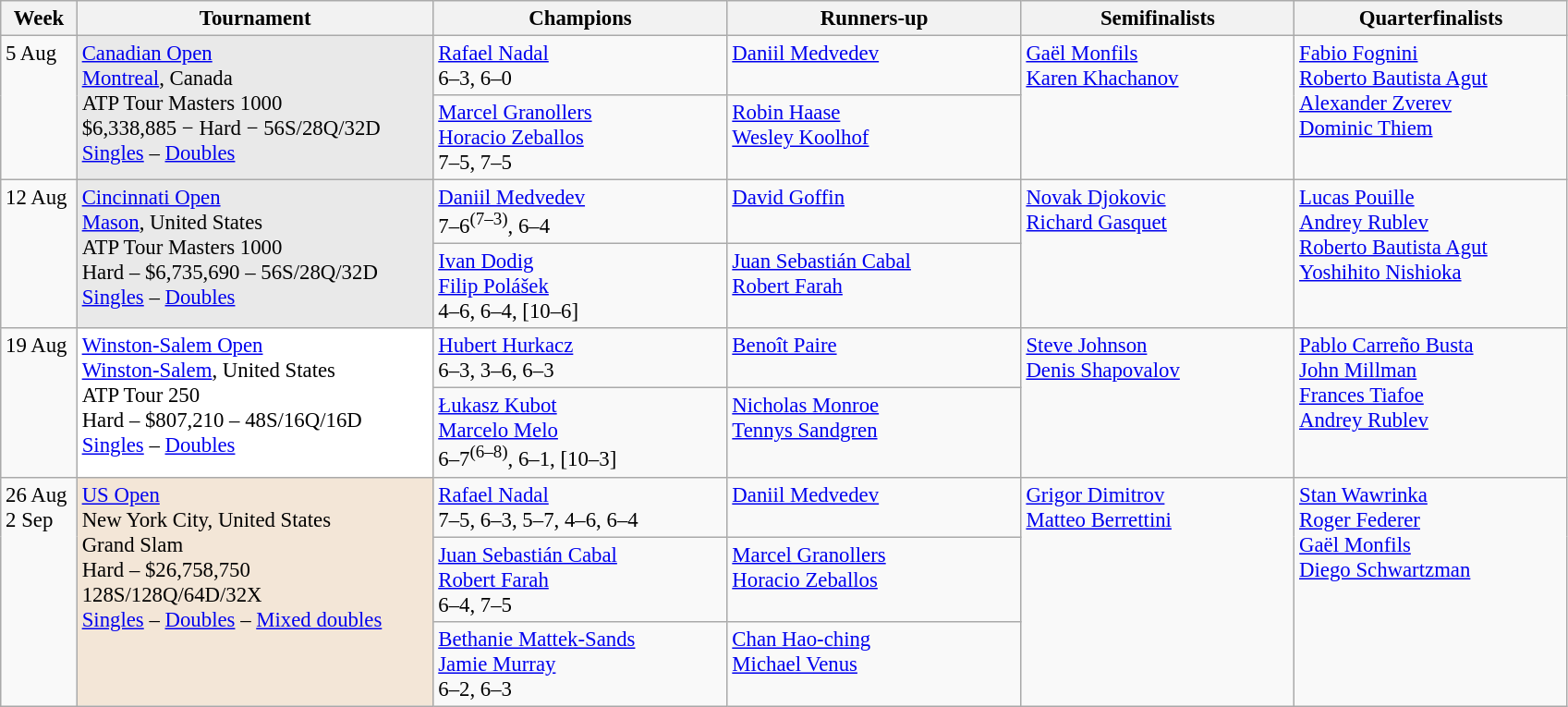<table class=wikitable style=font-size:95%>
<tr>
<th style="width:48px;">Week</th>
<th style="width:250px;">Tournament</th>
<th style="width:205px;">Champions</th>
<th style="width:205px;">Runners-up</th>
<th style="width:190px;">Semifinalists</th>
<th style="width:190px;">Quarterfinalists</th>
</tr>
<tr valign=top>
<td rowspan=2>5 Aug</td>
<td style="background:#e9e9e9;" rowspan="2"><a href='#'>Canadian Open</a><br> <a href='#'>Montreal</a>, Canada<br>ATP Tour Masters 1000<br>$6,338,885 − Hard − 56S/28Q/32D<br><a href='#'>Singles</a> – <a href='#'>Doubles</a></td>
<td> <a href='#'>Rafael Nadal</a> <br> 6–3, 6–0</td>
<td> <a href='#'>Daniil Medvedev</a></td>
<td rowspan=2> <a href='#'>Gaël Monfils</a> <br> <a href='#'>Karen Khachanov</a></td>
<td rowspan=2> <a href='#'>Fabio Fognini</a> <br>  <a href='#'>Roberto Bautista Agut</a> <br>  <a href='#'>Alexander Zverev</a> <br>  <a href='#'>Dominic Thiem</a></td>
</tr>
<tr valign=top>
<td> <a href='#'>Marcel Granollers</a> <br>  <a href='#'>Horacio Zeballos</a><br>7–5, 7–5</td>
<td> <a href='#'>Robin Haase</a> <br>  <a href='#'>Wesley Koolhof</a></td>
</tr>
<tr valign=top>
<td rowspan=2>12 Aug</td>
<td style="background:#E9E9E9;" rowspan="2"><a href='#'>Cincinnati Open</a><br> <a href='#'>Mason</a>, United States<br>ATP Tour Masters 1000<br>Hard – $6,735,690 – 56S/28Q/32D<br><a href='#'>Singles</a> – <a href='#'>Doubles</a></td>
<td> <a href='#'>Daniil Medvedev</a> <br> 7–6<sup>(7–3)</sup>, 6–4</td>
<td> <a href='#'>David Goffin</a></td>
<td rowspan=2> <a href='#'>Novak Djokovic</a> <br>  <a href='#'>Richard Gasquet</a></td>
<td rowspan=2> <a href='#'>Lucas Pouille</a> <br> <a href='#'>Andrey Rublev</a> <br> <a href='#'>Roberto Bautista Agut</a> <br>  <a href='#'>Yoshihito Nishioka</a></td>
</tr>
<tr valign=top>
<td> <a href='#'>Ivan Dodig</a><br>  <a href='#'>Filip Polášek</a><br> 4–6, 6–4, [10–6]</td>
<td> <a href='#'>Juan Sebastián Cabal</a><br> <a href='#'>Robert Farah</a><br></td>
</tr>
<tr valign=top>
<td rowspan=2>19 Aug</td>
<td style="background:#fff;" rowspan="2"><a href='#'>Winston-Salem Open</a><br> <a href='#'>Winston-Salem</a>, United States <br>ATP Tour 250<br>Hard – $807,210 – 48S/16Q/16D<br><a href='#'>Singles</a> – <a href='#'>Doubles</a></td>
<td> <a href='#'>Hubert Hurkacz</a> <br> 6–3, 3–6, 6–3</td>
<td> <a href='#'>Benoît Paire</a></td>
<td rowspan=2> <a href='#'>Steve Johnson</a>  <br>  <a href='#'>Denis Shapovalov</a></td>
<td rowspan=2> <a href='#'>Pablo Carreño Busta</a> <br> <a href='#'>John Millman</a> <br> <a href='#'>Frances Tiafoe</a> <br>  <a href='#'>Andrey Rublev</a></td>
</tr>
<tr valign=top>
<td> <a href='#'>Łukasz Kubot</a><br>  <a href='#'>Marcelo Melo</a><br> 6–7<sup>(6–8)</sup>, 6–1, [10–3]</td>
<td> <a href='#'>Nicholas Monroe</a><br>  <a href='#'>Tennys Sandgren</a><br></td>
</tr>
<tr valign=top>
<td rowspan=3>26 Aug<br>2 Sep</td>
<td style="background:#f3e6d7;" rowspan="3"><a href='#'>US Open</a><br> New York City, United States<br>Grand Slam<br>Hard – $26,758,750<br>128S/128Q/64D/32X<br><a href='#'>Singles</a> – <a href='#'>Doubles</a> – <a href='#'>Mixed doubles</a></td>
<td> <a href='#'>Rafael Nadal</a> <br>7–5, 6–3, 5–7, 4–6, 6–4</td>
<td> <a href='#'>Daniil Medvedev</a></td>
<td rowspan=3> <a href='#'>Grigor Dimitrov</a><br> <a href='#'>Matteo Berrettini</a></td>
<td rowspan=3> <a href='#'>Stan Wawrinka</a> <br> <a href='#'>Roger Federer</a> <br>  <a href='#'>Gaël Monfils</a><br> <a href='#'>Diego Schwartzman</a></td>
</tr>
<tr valign=top>
<td> <a href='#'>Juan Sebastián Cabal</a> <br>  <a href='#'>Robert Farah</a><br>6–4, 7–5</td>
<td> <a href='#'>Marcel Granollers</a> <br>  <a href='#'>Horacio Zeballos</a></td>
</tr>
<tr valign=top>
<td> <a href='#'>Bethanie Mattek-Sands</a> <br>  <a href='#'>Jamie Murray</a><br>6–2, 6–3</td>
<td> <a href='#'>Chan Hao-ching</a> <br>  <a href='#'>Michael Venus</a></td>
</tr>
</table>
